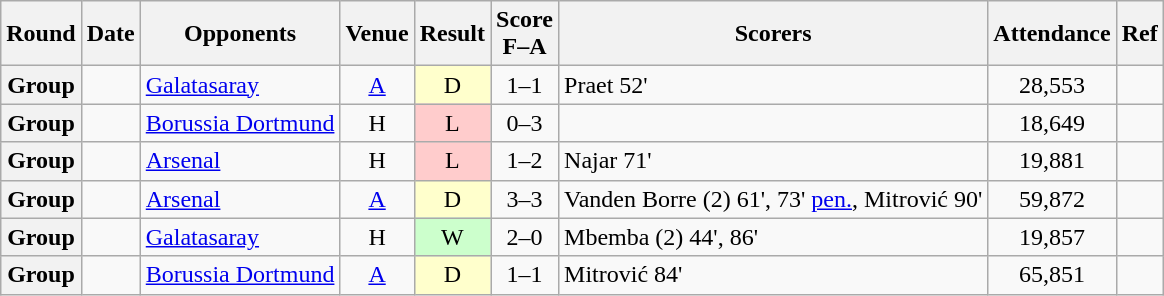<table class="wikitable plainrowheaders sortable" style="text-align:center">
<tr>
<th scope="col">Round</th>
<th scope="col">Date</th>
<th scope="col">Opponents</th>
<th scope="col">Venue</th>
<th scope="col">Result</th>
<th scope="col">Score<br>F–A</th>
<th scope="col" class="unsortable">Scorers</th>
<th scope="col">Attendance</th>
<th scope="col" class="unsortable">Ref</th>
</tr>
<tr>
<th scope="row">Group</th>
<td align="left"></td>
<td align="left"><a href='#'>Galatasaray</a></td>
<td><a href='#'>A</a></td>
<td style="background-color:#FFFFCC">D</td>
<td>1–1</td>
<td align="left">Praet 52'</td>
<td>28,553</td>
<td></td>
</tr>
<tr>
<th scope="row">Group</th>
<td align="left"></td>
<td align="left"><a href='#'>Borussia Dortmund</a></td>
<td>H</td>
<td style="background-color:#FFCCCC">L</td>
<td>0–3</td>
<td align="left"></td>
<td>18,649</td>
<td></td>
</tr>
<tr>
<th scope="row">Group</th>
<td align="left"></td>
<td align="left"><a href='#'>Arsenal</a></td>
<td>H</td>
<td style="background-color:#FFCCCC">L</td>
<td>1–2</td>
<td align="left">Najar 71'</td>
<td>19,881</td>
<td></td>
</tr>
<tr>
<th scope="row">Group</th>
<td align="left"></td>
<td align="left"><a href='#'>Arsenal</a></td>
<td><a href='#'>A</a></td>
<td style="background-color:#FFFFCC">D</td>
<td>3–3</td>
<td align="left">Vanden Borre (2) 61', 73' <a href='#'>pen.</a>, Mitrović 90'</td>
<td>59,872</td>
<td></td>
</tr>
<tr>
<th scope="row">Group</th>
<td align="left"></td>
<td align="left"><a href='#'>Galatasaray</a></td>
<td>H</td>
<td style="background-color:#CCFFCC">W</td>
<td>2–0</td>
<td align="left">Mbemba (2) 44', 86'</td>
<td>19,857</td>
<td></td>
</tr>
<tr>
<th scope="row">Group</th>
<td align="left"></td>
<td align="left"><a href='#'>Borussia Dortmund</a></td>
<td><a href='#'>A</a></td>
<td style="background-color:#FFFFCC">D</td>
<td>1–1</td>
<td align="left">Mitrović 84'</td>
<td>65,851</td>
<td></td>
</tr>
</table>
